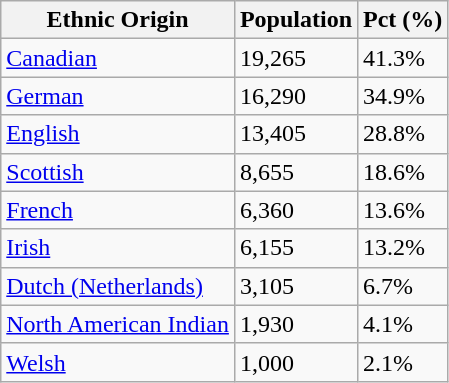<table class="wikitable">
<tr>
<th>Ethnic Origin</th>
<th>Population</th>
<th>Pct (%)</th>
</tr>
<tr>
<td><a href='#'>Canadian</a></td>
<td>19,265</td>
<td>41.3%</td>
</tr>
<tr>
<td><a href='#'>German</a></td>
<td>16,290</td>
<td>34.9%</td>
</tr>
<tr>
<td><a href='#'>English</a></td>
<td>13,405</td>
<td>28.8%</td>
</tr>
<tr>
<td><a href='#'>Scottish</a></td>
<td>8,655</td>
<td>18.6%</td>
</tr>
<tr>
<td><a href='#'>French</a></td>
<td>6,360</td>
<td>13.6%</td>
</tr>
<tr>
<td><a href='#'>Irish</a></td>
<td>6,155</td>
<td>13.2%</td>
</tr>
<tr>
<td><a href='#'>Dutch (Netherlands)</a></td>
<td>3,105</td>
<td>6.7%</td>
</tr>
<tr>
<td><a href='#'>North American Indian</a></td>
<td>1,930</td>
<td>4.1%</td>
</tr>
<tr>
<td><a href='#'>Welsh</a></td>
<td>1,000</td>
<td>2.1%</td>
</tr>
</table>
